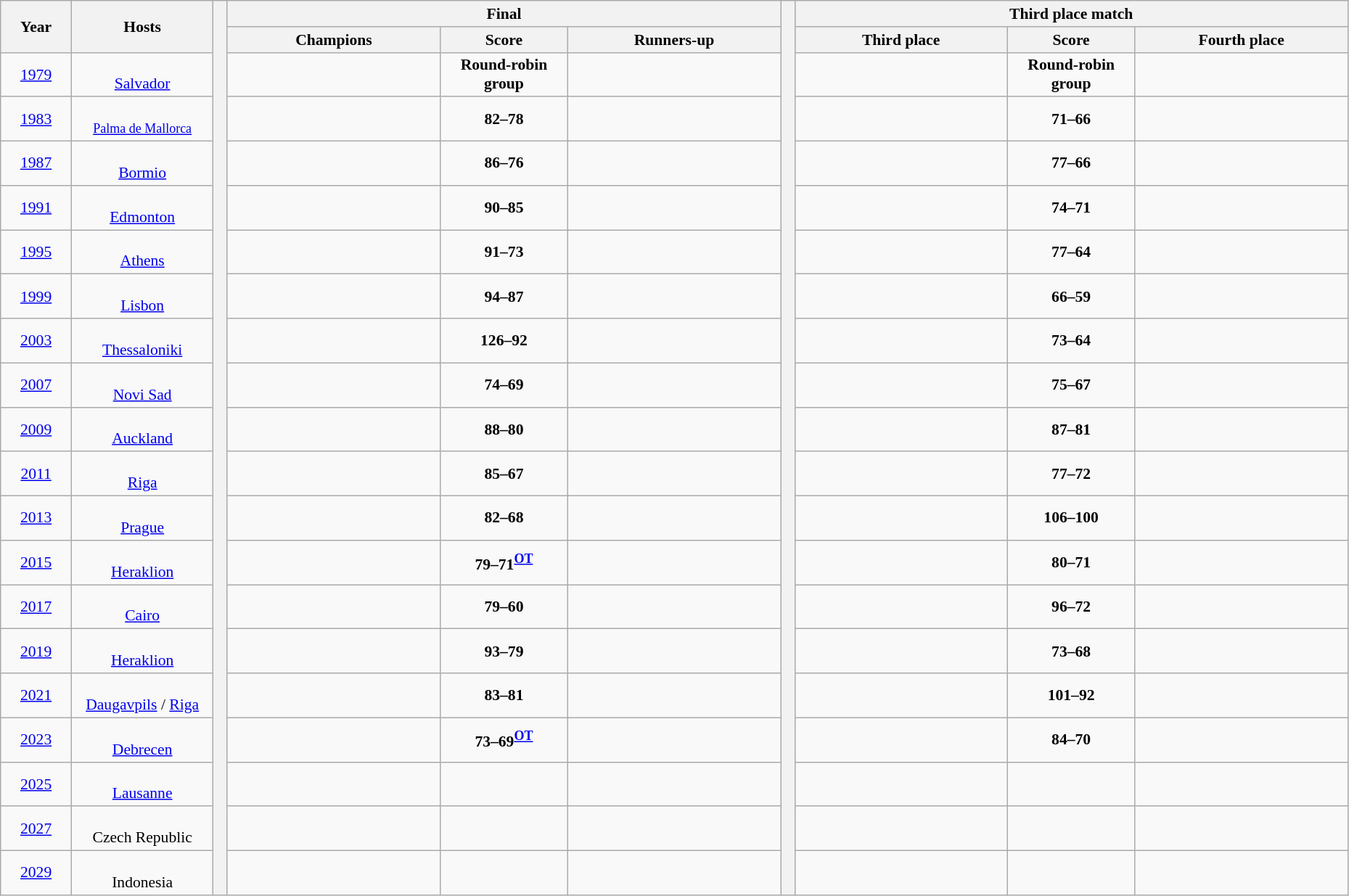<table class="wikitable" style="font-size:90%; width: 98%; text-align: center;">
<tr>
<th rowspan=2 width=5%>Year</th>
<th rowspan=2 width=10%>Hosts</th>
<th width=1% rowspan=21 bgcolor=ffffff></th>
<th colspan=3>Final</th>
<th width=1% rowspan=21 bgcolor=ffffff></th>
<th colspan=3>Third place match</th>
</tr>
<tr>
<th width=15%>Champions</th>
<th width=9%>Score</th>
<th width=15%>Runners-up</th>
<th width=15%>Third place</th>
<th width=9%>Score</th>
<th width=15%>Fourth place</th>
</tr>
<tr>
<td><a href='#'>1979</a></td>
<td><br><a href='#'>Salvador</a></td>
<td><strong></strong></td>
<td><strong>Round-robin group</strong></td>
<td></td>
<td></td>
<td><strong>Round-robin group</strong></td>
<td></td>
</tr>
<tr>
<td><a href='#'>1983</a></td>
<td><br><small><a href='#'>Palma de Mallorca</a></small></td>
<td><strong></strong></td>
<td><strong>82–78</strong></td>
<td></td>
<td></td>
<td><strong>71–66</strong></td>
<td></td>
</tr>
<tr>
<td><a href='#'>1987</a></td>
<td><br><a href='#'>Bormio</a></td>
<td><strong></strong></td>
<td><strong>86–76</strong></td>
<td></td>
<td></td>
<td><strong>77–66</strong></td>
<td></td>
</tr>
<tr>
<td><a href='#'>1991</a></td>
<td><br><a href='#'>Edmonton</a></td>
<td><strong></strong></td>
<td><strong>90–85</strong></td>
<td></td>
<td></td>
<td><strong>74–71</strong></td>
<td></td>
</tr>
<tr>
<td><a href='#'>1995</a></td>
<td><br><a href='#'>Athens</a></td>
<td><strong></strong></td>
<td><strong>91–73</strong></td>
<td></td>
<td></td>
<td><strong>77–64</strong></td>
<td></td>
</tr>
<tr>
<td><a href='#'>1999</a></td>
<td><br><a href='#'>Lisbon</a></td>
<td><strong></strong></td>
<td><strong>94–87</strong></td>
<td></td>
<td></td>
<td><strong>66–59</strong></td>
<td></td>
</tr>
<tr>
<td><a href='#'>2003</a></td>
<td><br><a href='#'>Thessaloniki</a></td>
<td><strong></strong></td>
<td><strong>126–92</strong></td>
<td></td>
<td></td>
<td><strong>73–64</strong></td>
<td></td>
</tr>
<tr>
<td><a href='#'>2007</a></td>
<td><br><a href='#'>Novi Sad</a></td>
<td><strong></strong></td>
<td><strong>74–69</strong></td>
<td></td>
<td></td>
<td><strong>75–67</strong></td>
<td></td>
</tr>
<tr>
<td><a href='#'>2009</a></td>
<td><br><a href='#'>Auckland</a></td>
<td><strong></strong></td>
<td><strong>88–80</strong></td>
<td></td>
<td></td>
<td><strong>87–81</strong></td>
<td></td>
</tr>
<tr>
<td><a href='#'>2011</a></td>
<td><br><a href='#'>Riga</a></td>
<td><strong></strong></td>
<td><strong>85–67</strong></td>
<td></td>
<td></td>
<td><strong>77–72</strong></td>
<td></td>
</tr>
<tr>
<td><a href='#'>2013</a></td>
<td><br><a href='#'>Prague</a></td>
<td><strong></strong></td>
<td><strong>82–68</strong></td>
<td></td>
<td></td>
<td><strong>106–100</strong></td>
<td></td>
</tr>
<tr>
<td><a href='#'>2015</a></td>
<td><br><a href='#'>Heraklion</a></td>
<td><strong></strong></td>
<td><strong>79–71<sup><a href='#'>OT</a></sup></strong></td>
<td></td>
<td></td>
<td><strong>80–71</strong></td>
<td></td>
</tr>
<tr>
<td><a href='#'>2017</a></td>
<td><br><a href='#'>Cairo</a></td>
<td><strong></strong></td>
<td><strong>79–60</strong></td>
<td></td>
<td></td>
<td><strong>96–72</strong></td>
<td></td>
</tr>
<tr>
<td><a href='#'>2019</a></td>
<td><br><a href='#'>Heraklion</a></td>
<td><strong></strong></td>
<td><strong>93–79</strong></td>
<td></td>
<td></td>
<td><strong>73–68</strong></td>
<td></td>
</tr>
<tr>
<td><a href='#'>2021</a></td>
<td><br><a href='#'>Daugavpils</a> / <a href='#'>Riga</a></td>
<td><strong></strong></td>
<td><strong>83–81</strong></td>
<td></td>
<td></td>
<td><strong>101–92</strong></td>
<td></td>
</tr>
<tr>
<td><a href='#'>2023</a></td>
<td><br><a href='#'>Debrecen</a></td>
<td><strong></strong></td>
<td><strong>73–69<sup><a href='#'>OT</a></sup></strong></td>
<td></td>
<td></td>
<td><strong>84–70</strong></td>
<td></td>
</tr>
<tr>
<td><a href='#'>2025</a></td>
<td><br><a href='#'>Lausanne</a></td>
<td></td>
<td></td>
<td></td>
<td></td>
<td></td>
<td></td>
</tr>
<tr>
<td><a href='#'>2027</a></td>
<td><br>Czech Republic</td>
<td></td>
<td></td>
<td></td>
<td></td>
<td></td>
<td></td>
</tr>
<tr>
<td><a href='#'>2029</a></td>
<td><br>Indonesia</td>
<td></td>
<td></td>
<td></td>
<td></td>
<td></td>
<td></td>
</tr>
</table>
